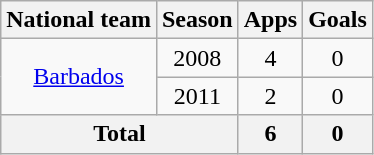<table class="wikitable" style="text-align: center;">
<tr>
<th>National team</th>
<th>Season</th>
<th>Apps</th>
<th>Goals</th>
</tr>
<tr>
<td rowspan="2" valign="center"><a href='#'>Barbados</a></td>
<td>2008</td>
<td>4</td>
<td>0</td>
</tr>
<tr>
<td>2011</td>
<td>2</td>
<td>0</td>
</tr>
<tr>
<th colspan="2">Total</th>
<th>6</th>
<th>0</th>
</tr>
</table>
